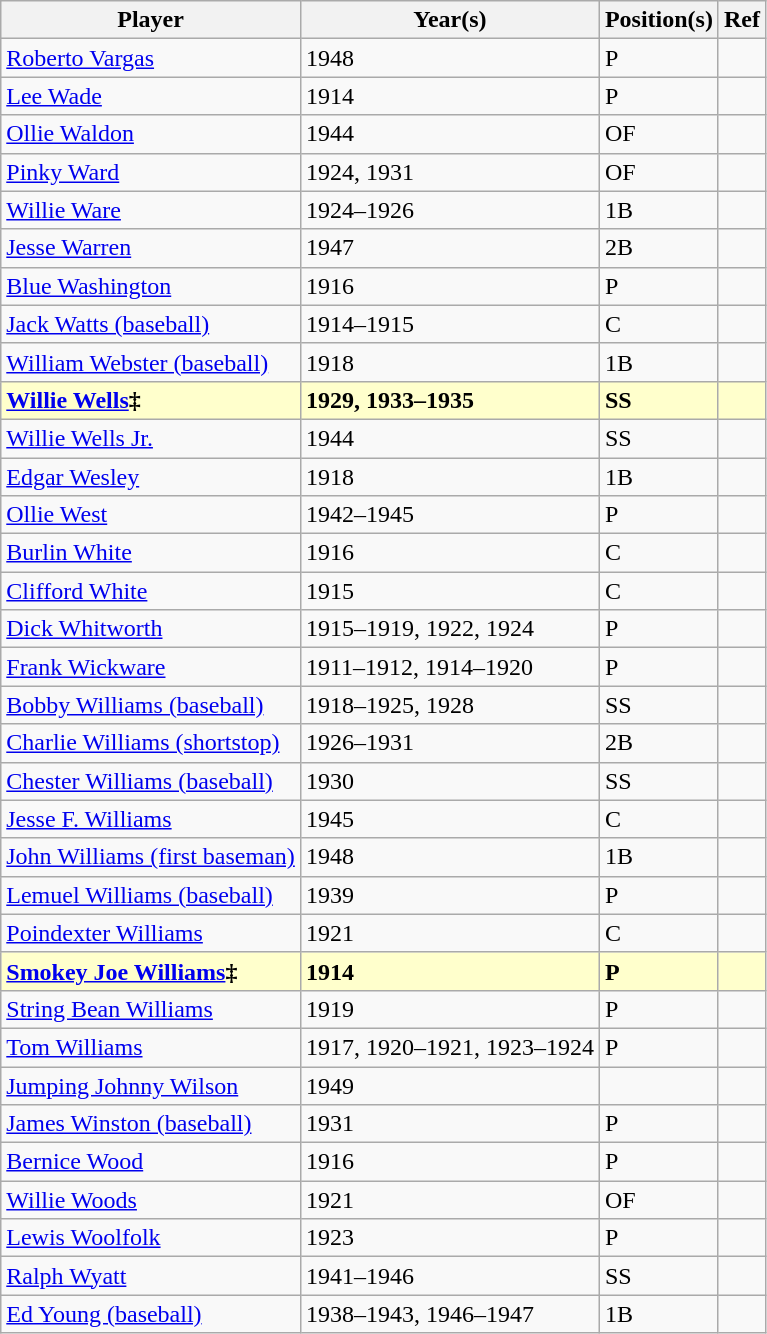<table class="wikitable">
<tr>
<th>Player</th>
<th>Year(s)</th>
<th>Position(s)</th>
<th>Ref</th>
</tr>
<tr>
<td><a href='#'>Roberto Vargas</a></td>
<td>1948</td>
<td>P</td>
<td></td>
</tr>
<tr>
<td><a href='#'>Lee Wade</a></td>
<td>1914</td>
<td>P</td>
<td></td>
</tr>
<tr>
<td><a href='#'>Ollie Waldon</a></td>
<td>1944</td>
<td>OF</td>
<td></td>
</tr>
<tr>
<td><a href='#'>Pinky Ward</a></td>
<td>1924, 1931</td>
<td>OF</td>
<td></td>
</tr>
<tr>
<td><a href='#'>Willie Ware</a></td>
<td>1924–1926</td>
<td>1B</td>
<td></td>
</tr>
<tr>
<td><a href='#'>Jesse Warren</a></td>
<td>1947</td>
<td>2B</td>
<td></td>
</tr>
<tr>
<td><a href='#'>Blue Washington</a></td>
<td>1916</td>
<td>P</td>
<td></td>
</tr>
<tr>
<td><a href='#'>Jack Watts (baseball)</a></td>
<td>1914–1915</td>
<td>C</td>
<td></td>
</tr>
<tr>
<td><a href='#'>William Webster (baseball)</a></td>
<td>1918</td>
<td>1B</td>
<td></td>
</tr>
<tr style="background:#FFFFCC;">
<td><strong><a href='#'>Willie Wells</a>‡</strong></td>
<td><strong>1929, 1933–1935</strong></td>
<td><strong>SS</strong></td>
<td><strong></strong></td>
</tr>
<tr>
<td><a href='#'>Willie Wells Jr.</a></td>
<td>1944</td>
<td>SS</td>
<td></td>
</tr>
<tr>
<td><a href='#'>Edgar Wesley</a></td>
<td>1918</td>
<td>1B</td>
<td></td>
</tr>
<tr>
<td><a href='#'>Ollie West</a></td>
<td>1942–1945</td>
<td>P</td>
<td></td>
</tr>
<tr>
<td><a href='#'>Burlin White</a></td>
<td>1916</td>
<td>C</td>
<td></td>
</tr>
<tr>
<td><a href='#'>Clifford White</a></td>
<td>1915</td>
<td>C</td>
<td></td>
</tr>
<tr>
<td><a href='#'>Dick Whitworth</a></td>
<td>1915–1919, 1922, 1924</td>
<td>P</td>
<td></td>
</tr>
<tr>
<td><a href='#'>Frank Wickware</a></td>
<td>1911–1912, 1914–1920</td>
<td>P</td>
<td></td>
</tr>
<tr>
<td><a href='#'>Bobby Williams (baseball)</a></td>
<td>1918–1925, 1928</td>
<td>SS</td>
<td></td>
</tr>
<tr>
<td><a href='#'>Charlie Williams (shortstop)</a></td>
<td>1926–1931</td>
<td>2B</td>
<td></td>
</tr>
<tr>
<td><a href='#'>Chester Williams (baseball)</a></td>
<td>1930</td>
<td>SS</td>
<td></td>
</tr>
<tr>
<td><a href='#'>Jesse F. Williams</a></td>
<td>1945</td>
<td>C</td>
<td></td>
</tr>
<tr>
<td><a href='#'>John Williams (first baseman)</a></td>
<td>1948</td>
<td>1B</td>
<td></td>
</tr>
<tr>
<td><a href='#'>Lemuel Williams (baseball)</a></td>
<td>1939</td>
<td>P</td>
<td></td>
</tr>
<tr>
<td><a href='#'>Poindexter Williams</a></td>
<td>1921</td>
<td>C</td>
<td></td>
</tr>
<tr style="background:#FFFFCC;">
<td><strong><a href='#'>Smokey Joe Williams</a>‡</strong></td>
<td><strong>1914</strong></td>
<td><strong>P</strong></td>
<td><strong></strong></td>
</tr>
<tr>
<td><a href='#'>String Bean Williams</a></td>
<td>1919</td>
<td>P</td>
<td></td>
</tr>
<tr>
<td><a href='#'>Tom Williams</a></td>
<td>1917, 1920–1921, 1923–1924</td>
<td>P</td>
<td></td>
</tr>
<tr>
<td><a href='#'>Jumping Johnny Wilson</a></td>
<td>1949</td>
<td></td>
<td></td>
</tr>
<tr>
<td><a href='#'>James Winston (baseball)</a></td>
<td>1931</td>
<td>P</td>
<td></td>
</tr>
<tr>
<td><a href='#'>Bernice Wood</a></td>
<td>1916</td>
<td>P</td>
<td></td>
</tr>
<tr>
<td><a href='#'>Willie Woods</a></td>
<td>1921</td>
<td>OF</td>
<td></td>
</tr>
<tr>
<td><a href='#'>Lewis Woolfolk</a></td>
<td>1923</td>
<td>P</td>
<td></td>
</tr>
<tr>
<td><a href='#'>Ralph Wyatt</a></td>
<td>1941–1946</td>
<td>SS</td>
<td></td>
</tr>
<tr>
<td><a href='#'>Ed Young (baseball)</a></td>
<td>1938–1943, 1946–1947</td>
<td>1B</td>
<td></td>
</tr>
</table>
